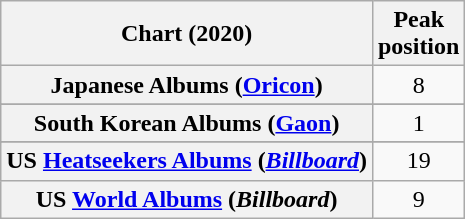<table class="wikitable sortable plainrowheaders" style="text-align:center;">
<tr>
<th scope="col">Chart (2020)</th>
<th scope="col">Peak<br>position</th>
</tr>
<tr>
<th scope="row">Japanese Albums (<a href='#'>Oricon</a>)</th>
<td>8</td>
</tr>
<tr>
</tr>
<tr>
<th scope="row">South Korean Albums (<a href='#'>Gaon</a>)</th>
<td>1</td>
</tr>
<tr>
</tr>
<tr>
<th scope="row">US <a href='#'>Heatseekers Albums</a> (<a href='#'><em>Billboard</em></a>)</th>
<td>19</td>
</tr>
<tr>
<th scope="row">US <a href='#'>World Albums</a> (<em>Billboard</em>)</th>
<td>9</td>
</tr>
</table>
